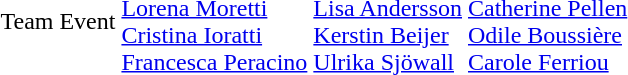<table>
<tr>
<td>Team Event<br></td>
<td><br><a href='#'>Lorena Moretti</a><br><a href='#'>Cristina Ioratti</a><br><a href='#'>Francesca Peracino</a></td>
<td><br><a href='#'>Lisa Andersson</a><br><a href='#'>Kerstin Beijer</a><br><a href='#'>Ulrika Sjöwall</a></td>
<td><br><a href='#'>Catherine Pellen</a><br><a href='#'>Odile Boussière</a><br><a href='#'>Carole Ferriou</a></td>
</tr>
</table>
